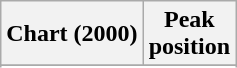<table class="wikitable sortable">
<tr>
<th>Chart (2000)</th>
<th>Peak<br>position</th>
</tr>
<tr>
</tr>
<tr>
</tr>
<tr>
</tr>
<tr>
</tr>
<tr>
</tr>
<tr>
</tr>
<tr>
</tr>
<tr>
</tr>
<tr>
</tr>
<tr>
</tr>
<tr>
</tr>
</table>
